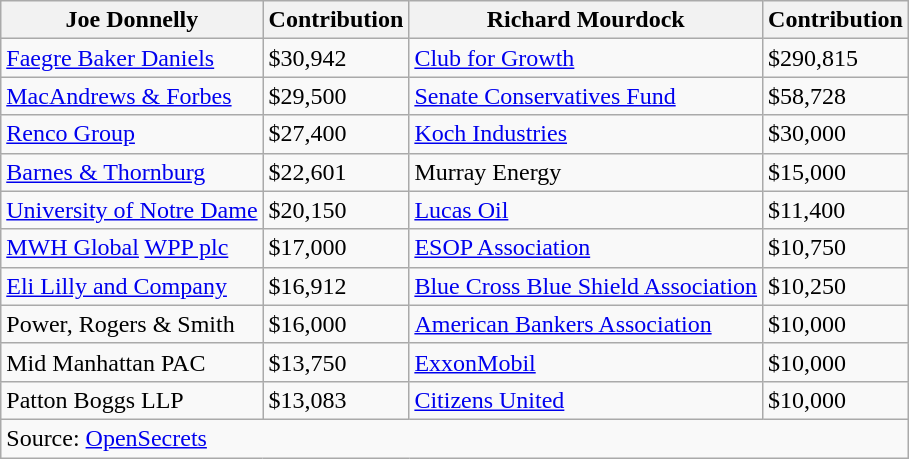<table class="wikitable sortable">
<tr>
<th>Joe Donnelly</th>
<th>Contribution</th>
<th>Richard Mourdock</th>
<th>Contribution</th>
</tr>
<tr>
<td><a href='#'>Faegre Baker Daniels</a></td>
<td>$30,942</td>
<td><a href='#'>Club for Growth</a></td>
<td>$290,815</td>
</tr>
<tr>
<td><a href='#'>MacAndrews & Forbes</a></td>
<td>$29,500</td>
<td><a href='#'>Senate Conservatives Fund</a></td>
<td>$58,728</td>
</tr>
<tr>
<td><a href='#'>Renco Group</a></td>
<td>$27,400</td>
<td><a href='#'>Koch Industries</a></td>
<td>$30,000</td>
</tr>
<tr>
<td><a href='#'>Barnes & Thornburg</a></td>
<td>$22,601</td>
<td>Murray Energy</td>
<td>$15,000</td>
</tr>
<tr>
<td><a href='#'>University of Notre Dame</a></td>
<td>$20,150</td>
<td><a href='#'>Lucas Oil</a></td>
<td>$11,400</td>
</tr>
<tr>
<td><a href='#'>MWH Global</a> <a href='#'>WPP plc</a></td>
<td>$17,000</td>
<td><a href='#'>ESOP Association</a></td>
<td>$10,750</td>
</tr>
<tr>
<td><a href='#'>Eli Lilly and Company</a></td>
<td>$16,912</td>
<td><a href='#'>Blue Cross Blue Shield Association</a></td>
<td>$10,250</td>
</tr>
<tr>
<td>Power, Rogers & Smith</td>
<td>$16,000</td>
<td><a href='#'>American Bankers Association</a></td>
<td>$10,000</td>
</tr>
<tr>
<td>Mid Manhattan PAC</td>
<td>$13,750</td>
<td><a href='#'>ExxonMobil</a></td>
<td>$10,000</td>
</tr>
<tr>
<td>Patton Boggs LLP</td>
<td>$13,083</td>
<td><a href='#'>Citizens United</a></td>
<td>$10,000</td>
</tr>
<tr>
<td colspan=5>Source: <a href='#'>OpenSecrets</a></td>
</tr>
</table>
